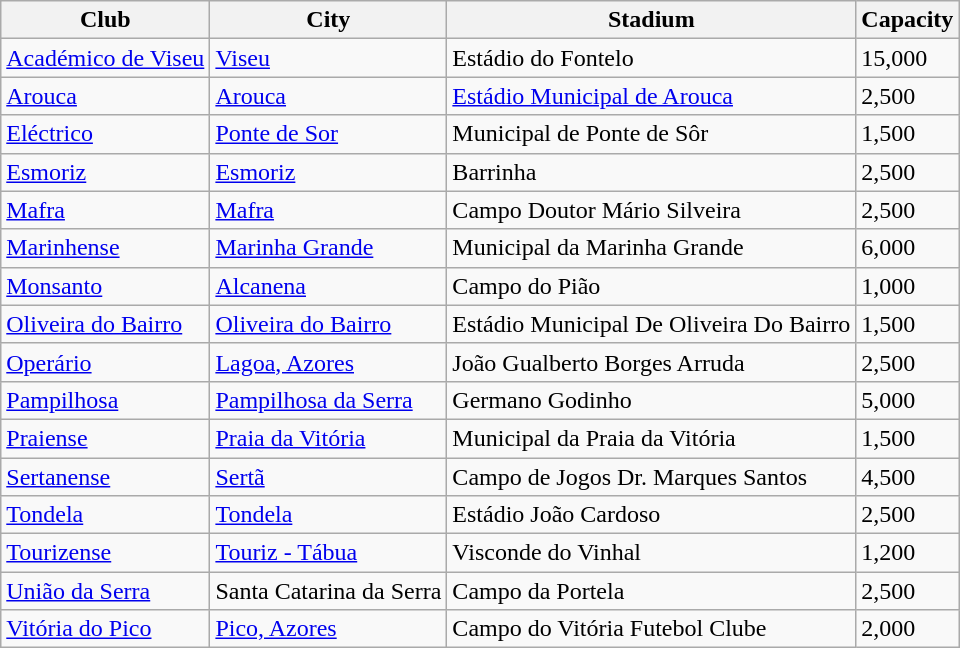<table class="wikitable sortable">
<tr>
<th>Club</th>
<th>City</th>
<th>Stadium</th>
<th>Capacity</th>
</tr>
<tr>
<td> <a href='#'>Académico de Viseu</a></td>
<td><a href='#'>Viseu</a></td>
<td>Estádio do Fontelo</td>
<td>15,000</td>
</tr>
<tr>
<td> <a href='#'>Arouca</a></td>
<td><a href='#'>Arouca</a></td>
<td><a href='#'>Estádio Municipal de Arouca</a></td>
<td>2,500</td>
</tr>
<tr>
<td> <a href='#'>Eléctrico</a></td>
<td><a href='#'>Ponte de Sor</a></td>
<td>Municipal de Ponte de Sôr</td>
<td>1,500</td>
</tr>
<tr>
<td> <a href='#'>Esmoriz</a></td>
<td><a href='#'>Esmoriz</a></td>
<td>Barrinha</td>
<td>2,500</td>
</tr>
<tr>
<td> <a href='#'>Mafra</a></td>
<td><a href='#'>Mafra</a></td>
<td>Campo Doutor Mário Silveira</td>
<td>2,500</td>
</tr>
<tr>
<td> <a href='#'>Marinhense</a></td>
<td><a href='#'>Marinha Grande</a></td>
<td>Municipal da Marinha Grande</td>
<td>6,000</td>
</tr>
<tr>
<td> <a href='#'>Monsanto</a></td>
<td><a href='#'>Alcanena</a></td>
<td>Campo do Pião</td>
<td>1,000</td>
</tr>
<tr>
<td> <a href='#'>Oliveira do Bairro</a></td>
<td><a href='#'>Oliveira do Bairro</a></td>
<td>Estádio Municipal De Oliveira Do Bairro</td>
<td>1,500</td>
</tr>
<tr>
<td> <a href='#'>Operário</a></td>
<td><a href='#'>Lagoa, Azores</a></td>
<td>João Gualberto Borges Arruda</td>
<td>2,500</td>
</tr>
<tr>
<td> <a href='#'>Pampilhosa</a></td>
<td><a href='#'>Pampilhosa da Serra</a></td>
<td>Germano Godinho</td>
<td>5,000</td>
</tr>
<tr>
<td> <a href='#'>Praiense</a></td>
<td><a href='#'>Praia da Vitória</a></td>
<td>Municipal da Praia da Vitória</td>
<td>1,500</td>
</tr>
<tr>
<td> <a href='#'>Sertanense</a></td>
<td><a href='#'>Sertã</a></td>
<td>Campo de Jogos Dr. Marques Santos</td>
<td>4,500</td>
</tr>
<tr>
<td> <a href='#'>Tondela</a></td>
<td><a href='#'>Tondela</a></td>
<td>Estádio João Cardoso</td>
<td>2,500</td>
</tr>
<tr>
<td> <a href='#'>Tourizense</a></td>
<td><a href='#'>Touriz - Tábua</a></td>
<td>Visconde do Vinhal</td>
<td>1,200</td>
</tr>
<tr>
<td> <a href='#'>União da Serra</a></td>
<td>Santa Catarina da Serra</td>
<td>Campo da Portela</td>
<td>2,500</td>
</tr>
<tr>
<td> <a href='#'>Vitória do Pico</a></td>
<td><a href='#'>Pico, Azores</a></td>
<td>Campo do Vitória Futebol Clube</td>
<td>2,000</td>
</tr>
</table>
